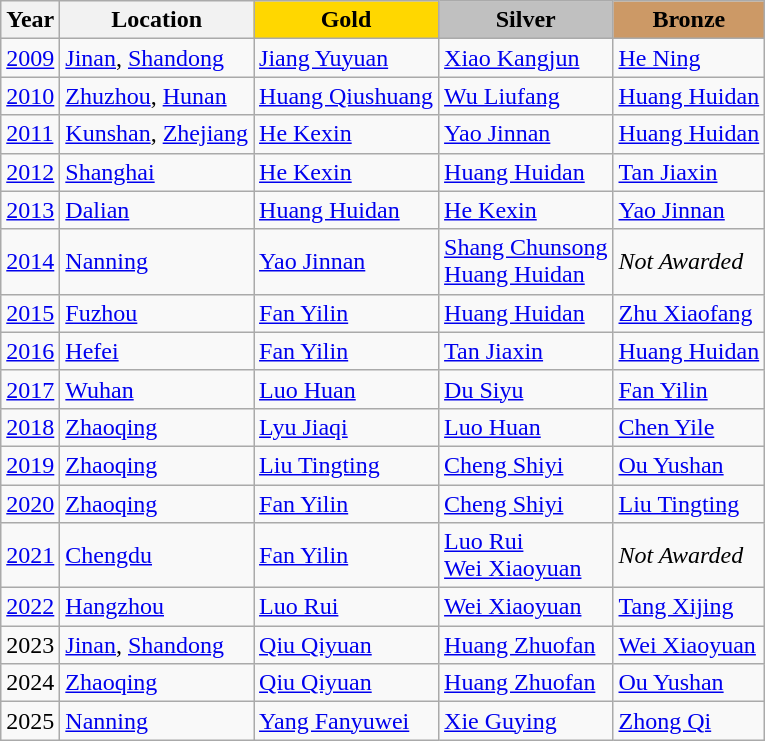<table class="wikitable">
<tr>
<th>Year</th>
<th>Location</th>
<td align=center bgcolor="gold"><strong>Gold</strong></td>
<td align=center bgcolor="silver"><strong>Silver</strong></td>
<td align=center bgcolor="cc9966"><strong>Bronze</strong></td>
</tr>
<tr>
<td><a href='#'>2009</a></td>
<td><a href='#'>Jinan</a>, <a href='#'>Shandong</a></td>
<td><a href='#'>Jiang Yuyuan</a></td>
<td><a href='#'>Xiao Kangjun</a></td>
<td><a href='#'>He Ning</a></td>
</tr>
<tr>
<td><a href='#'>2010</a></td>
<td><a href='#'>Zhuzhou</a>, <a href='#'>Hunan</a></td>
<td><a href='#'>Huang Qiushuang</a></td>
<td><a href='#'>Wu Liufang</a></td>
<td><a href='#'>Huang Huidan</a></td>
</tr>
<tr>
<td><a href='#'>2011</a></td>
<td><a href='#'>Kunshan</a>, <a href='#'>Zhejiang</a></td>
<td><a href='#'>He Kexin</a></td>
<td><a href='#'>Yao Jinnan</a></td>
<td><a href='#'>Huang Huidan</a></td>
</tr>
<tr>
<td><a href='#'>2012</a></td>
<td><a href='#'>Shanghai</a></td>
<td><a href='#'>He Kexin</a></td>
<td><a href='#'>Huang Huidan</a></td>
<td><a href='#'>Tan Jiaxin</a></td>
</tr>
<tr>
<td><a href='#'>2013</a></td>
<td><a href='#'>Dalian</a></td>
<td><a href='#'>Huang Huidan</a></td>
<td><a href='#'>He Kexin</a></td>
<td><a href='#'>Yao Jinnan</a></td>
</tr>
<tr>
<td><a href='#'>2014</a></td>
<td><a href='#'>Nanning</a></td>
<td><a href='#'>Yao Jinnan</a></td>
<td><a href='#'>Shang Chunsong</a><br><a href='#'>Huang Huidan</a></td>
<td><em>Not Awarded</em></td>
</tr>
<tr>
<td><a href='#'>2015</a></td>
<td><a href='#'>Fuzhou</a></td>
<td><a href='#'>Fan Yilin</a></td>
<td><a href='#'>Huang Huidan</a></td>
<td><a href='#'>Zhu Xiaofang</a></td>
</tr>
<tr>
<td><a href='#'>2016</a></td>
<td><a href='#'>Hefei</a></td>
<td><a href='#'>Fan Yilin</a></td>
<td><a href='#'>Tan Jiaxin</a></td>
<td><a href='#'>Huang Huidan</a></td>
</tr>
<tr>
<td><a href='#'>2017</a></td>
<td><a href='#'>Wuhan</a></td>
<td><a href='#'>Luo Huan</a></td>
<td><a href='#'>Du Siyu</a></td>
<td><a href='#'>Fan Yilin</a></td>
</tr>
<tr>
<td><a href='#'>2018</a></td>
<td><a href='#'>Zhaoqing</a></td>
<td><a href='#'>Lyu Jiaqi</a></td>
<td><a href='#'>Luo Huan</a></td>
<td><a href='#'>Chen Yile</a></td>
</tr>
<tr>
<td><a href='#'>2019</a></td>
<td><a href='#'>Zhaoqing</a></td>
<td><a href='#'>Liu Tingting</a></td>
<td><a href='#'>Cheng Shiyi</a></td>
<td><a href='#'>Ou Yushan</a></td>
</tr>
<tr>
<td><a href='#'>2020</a></td>
<td><a href='#'>Zhaoqing</a></td>
<td><a href='#'>Fan Yilin</a></td>
<td><a href='#'>Cheng Shiyi</a></td>
<td><a href='#'>Liu Tingting</a></td>
</tr>
<tr>
<td><a href='#'>2021</a></td>
<td><a href='#'>Chengdu</a></td>
<td><a href='#'>Fan Yilin</a></td>
<td><a href='#'>Luo Rui</a><br><a href='#'>Wei Xiaoyuan</a></td>
<td><em>Not Awarded</em></td>
</tr>
<tr>
<td><a href='#'>2022</a></td>
<td><a href='#'>Hangzhou</a></td>
<td><a href='#'>Luo Rui</a></td>
<td><a href='#'>Wei Xiaoyuan</a></td>
<td><a href='#'>Tang Xijing</a></td>
</tr>
<tr>
<td>2023</td>
<td><a href='#'>Jinan</a>, <a href='#'>Shandong</a></td>
<td><a href='#'>Qiu Qiyuan</a></td>
<td><a href='#'>Huang Zhuofan</a></td>
<td><a href='#'>Wei Xiaoyuan</a></td>
</tr>
<tr>
<td>2024</td>
<td><a href='#'>Zhaoqing</a></td>
<td><a href='#'>Qiu Qiyuan</a></td>
<td><a href='#'>Huang Zhuofan</a></td>
<td><a href='#'>Ou Yushan</a></td>
</tr>
<tr>
<td>2025</td>
<td><a href='#'>Nanning</a></td>
<td><a href='#'>Yang Fanyuwei</a></td>
<td><a href='#'>Xie Guying</a></td>
<td><a href='#'>Zhong Qi</a></td>
</tr>
</table>
